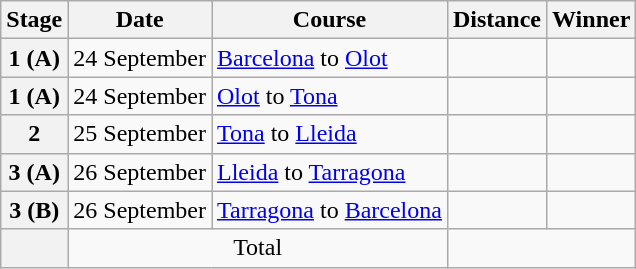<table class="wikitable">
<tr>
<th scope="col">Stage</th>
<th scope="col">Date</th>
<th scope="col">Course</th>
<th scope="col">Distance</th>
<th scope="col">Winner</th>
</tr>
<tr>
<th scope="row">1 (A)</th>
<td style="text-align:right">24 September</td>
<td><a href='#'>Barcelona</a> to <a href='#'>Olot</a></td>
<td style="text-align:center;"></td>
<td></td>
</tr>
<tr>
<th scope="row">1 (A)</th>
<td style="text-align:right">24 September</td>
<td><a href='#'>Olot</a> to <a href='#'>Tona</a></td>
<td style="text-align:center;"></td>
<td></td>
</tr>
<tr>
<th scope="row">2</th>
<td style="text-align:right">25 September</td>
<td><a href='#'>Tona</a> to <a href='#'>Lleida</a></td>
<td style="text-align:center;"></td>
<td></td>
</tr>
<tr>
<th scope="row">3 (A)</th>
<td style="text-align:right">26 September</td>
<td><a href='#'>Lleida</a> to <a href='#'>Tarragona</a></td>
<td style="text-align:center;"></td>
<td></td>
</tr>
<tr>
<th scope="row">3 (B)</th>
<td style="text-align:right">26 September</td>
<td><a href='#'>Tarragona</a> to <a href='#'>Barcelona</a></td>
<td style="text-align:center;"></td>
<td></td>
</tr>
<tr>
<th scope="row"></th>
<td colspan="2" style="text-align:center">Total</td>
<td colspan="5" style="text-align:center"></td>
</tr>
</table>
